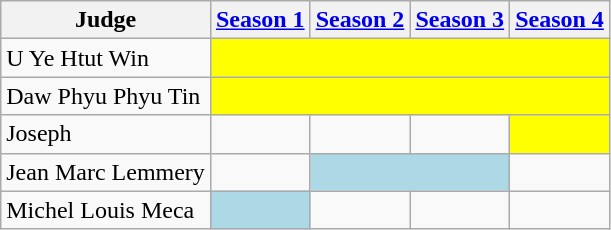<table class="wikitable">
<tr>
<th>Judge</th>
<th><a href='#'>Season 1</a></th>
<th><a href='#'>Season 2</a></th>
<th><a href='#'>Season 3</a></th>
<th><a href='#'>Season 4</a></th>
</tr>
<tr>
<td>U Ye Htut Win</td>
<td colspan="4" style="text-align:center; background:yellow"></td>
</tr>
<tr>
<td>Daw Phyu Phyu Tin</td>
<td colspan="4" style="text-align:center; background:yellow"></td>
</tr>
<tr>
<td>Joseph</td>
<td></td>
<td></td>
<td></td>
<td colspan="1"style="text-align:center; background:yellow"></td>
</tr>
<tr>
<td>Jean Marc Lemmery</td>
<td></td>
<td colspan="2" style="text-align:center; background:lightblue;"></td>
<td></td>
</tr>
<tr>
<td>Michel Louis Meca</td>
<td style="text-align:center; background:lightblue;"></td>
<td></td>
<td></td>
<td></td>
</tr>
</table>
